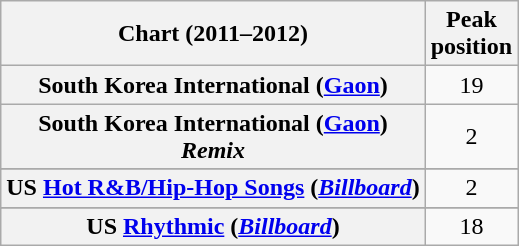<table class="wikitable sortable plainrowheaders" style="text-align:center;">
<tr>
<th scope="col">Chart (2011–2012)</th>
<th scope="col">Peak<br>position</th>
</tr>
<tr>
<th scope="row">South Korea International (<a href='#'>Gaon</a>)</th>
<td>19</td>
</tr>
<tr>
<th scope="row">South Korea International (<a href='#'>Gaon</a>)<br><em>Remix</em></th>
<td>2</td>
</tr>
<tr>
</tr>
<tr>
<th scope="row">US <a href='#'>Hot R&B/Hip-Hop Songs</a> (<em><a href='#'>Billboard</a></em>)</th>
<td>2</td>
</tr>
<tr>
</tr>
<tr>
<th scope="row">US <a href='#'>Rhythmic</a> (<em><a href='#'>Billboard</a></em>)</th>
<td>18</td>
</tr>
</table>
